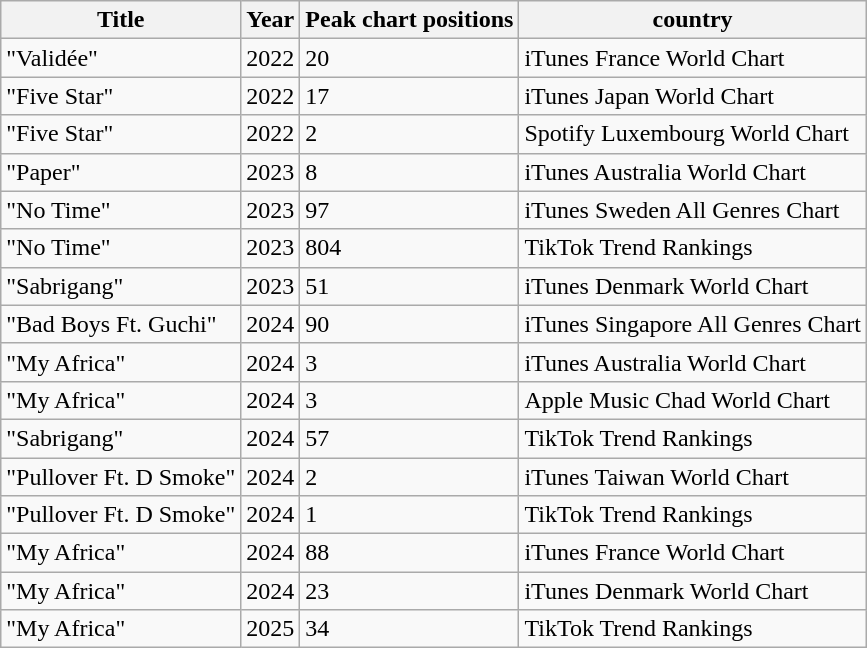<table class="wikitable sortable">
<tr>
<th>Title</th>
<th>Year</th>
<th>Peak chart positions</th>
<th>country</th>
</tr>
<tr>
<td>"Validée"</td>
<td>2022</td>
<td>20</td>
<td>iTunes France World Chart</td>
</tr>
<tr>
<td>"Five Star"</td>
<td>2022</td>
<td>17</td>
<td>iTunes Japan World Chart</td>
</tr>
<tr>
<td>"Five Star"</td>
<td>2022</td>
<td>2</td>
<td>Spotify Luxembourg World Chart</td>
</tr>
<tr>
<td>"Paper"</td>
<td>2023</td>
<td>8</td>
<td>iTunes Australia World Chart</td>
</tr>
<tr>
<td>"No Time"</td>
<td>2023</td>
<td>97</td>
<td>iTunes Sweden All Genres Chart</td>
</tr>
<tr>
<td>"No Time"</td>
<td>2023</td>
<td>804</td>
<td>TikTok Trend Rankings</td>
</tr>
<tr>
<td>"Sabrigang"</td>
<td>2023</td>
<td>51</td>
<td>iTunes Denmark World Chart</td>
</tr>
<tr>
<td>"Bad Boys Ft. Guchi"</td>
<td>2024</td>
<td>90</td>
<td>iTunes Singapore All Genres Chart</td>
</tr>
<tr>
<td>"My Africa"</td>
<td>2024</td>
<td>3</td>
<td>iTunes Australia World Chart</td>
</tr>
<tr>
<td>"My Africa"</td>
<td>2024</td>
<td>3</td>
<td>Apple Music Chad World Chart</td>
</tr>
<tr>
<td>"Sabrigang"</td>
<td>2024</td>
<td>57</td>
<td>TikTok Trend Rankings</td>
</tr>
<tr>
<td>"Pullover Ft. D Smoke"</td>
<td>2024</td>
<td>2</td>
<td>iTunes Taiwan World Chart</td>
</tr>
<tr>
<td>"Pullover Ft. D Smoke"</td>
<td>2024</td>
<td>1</td>
<td>TikTok Trend Rankings</td>
</tr>
<tr>
<td>"My Africa"</td>
<td>2024</td>
<td>88</td>
<td>iTunes France World Chart</td>
</tr>
<tr>
<td>"My Africa"</td>
<td>2024</td>
<td>23</td>
<td>iTunes Denmark World Chart</td>
</tr>
<tr>
<td>"My Africa"</td>
<td>2025</td>
<td>34</td>
<td>TikTok Trend Rankings</td>
</tr>
</table>
